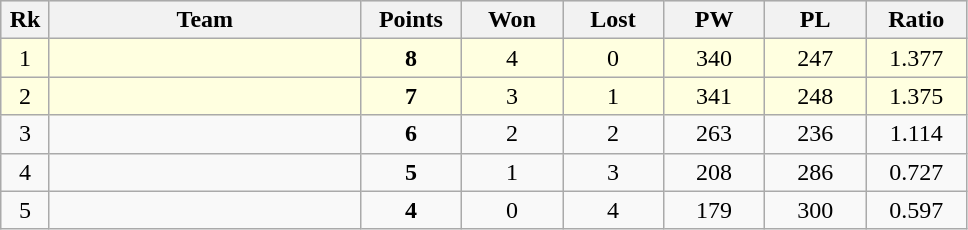<table class=wikitable style="text-align:center">
<tr bgcolor="#DCDCDC">
<th width="25">Rk</th>
<th width="200">Team</th>
<th width="60">Points</th>
<th width="60">Won</th>
<th width="60">Lost</th>
<th width="60">PW</th>
<th width="60">PL</th>
<th width="60">Ratio</th>
</tr>
<tr bgcolor=lightyellow>
<td>1</td>
<td align=left></td>
<td><strong>8</strong></td>
<td>4</td>
<td>0</td>
<td>340</td>
<td>247</td>
<td>1.377</td>
</tr>
<tr bgcolor=lightyellow>
<td>2</td>
<td align=left></td>
<td><strong>7</strong></td>
<td>3</td>
<td>1</td>
<td>341</td>
<td>248</td>
<td>1.375</td>
</tr>
<tr>
<td>3</td>
<td align=left></td>
<td><strong>6</strong></td>
<td>2</td>
<td>2</td>
<td>263</td>
<td>236</td>
<td>1.114</td>
</tr>
<tr>
<td>4</td>
<td align=left></td>
<td><strong>5</strong></td>
<td>1</td>
<td>3</td>
<td>208</td>
<td>286</td>
<td>0.727</td>
</tr>
<tr>
<td>5</td>
<td align=left></td>
<td><strong>4</strong></td>
<td>0</td>
<td>4</td>
<td>179</td>
<td>300</td>
<td>0.597</td>
</tr>
</table>
